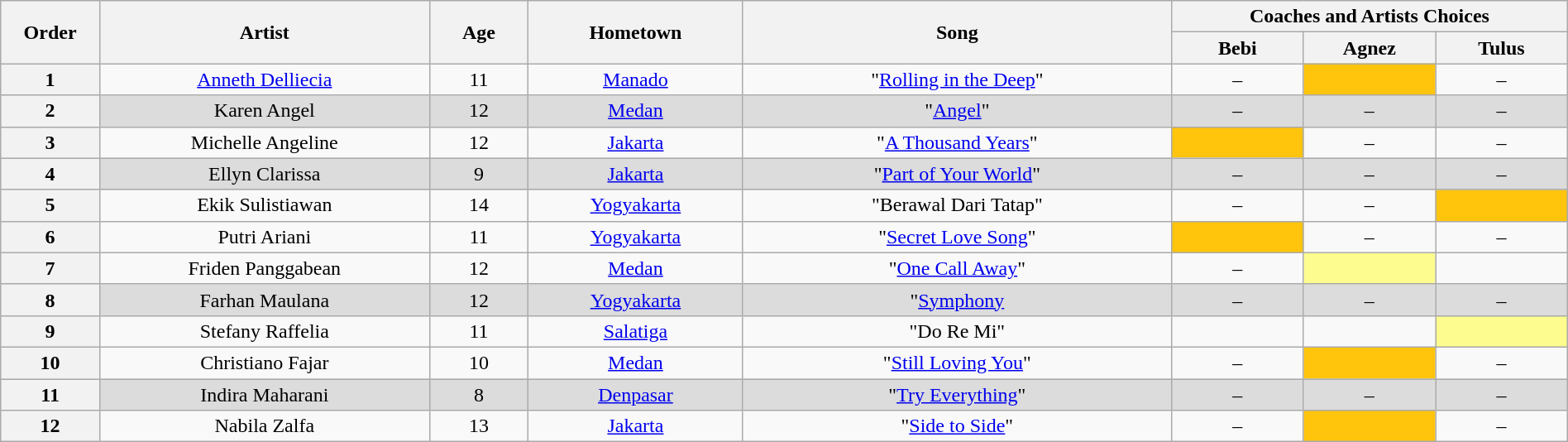<table class="wikitable" style="text-align:center; width:100%;">
<tr>
<th rowspan="2" scope="col" style="width:06%;">Order</th>
<th rowspan="2" scope="col" style="width:20%;">Artist</th>
<th rowspan="2" scope="col" style="width:06%;">Age</th>
<th rowspan="2" scope="col" style="width:13%;">Hometown</th>
<th rowspan="2" scope="col" style="width:26%;">Song</th>
<th colspan="3" scope="col" style="width:40%;">Coaches and Artists Choices</th>
</tr>
<tr>
<th style="width:08%;">Bebi</th>
<th style="width:08%;">Agnez</th>
<th style="width:08%;">Tulus</th>
</tr>
<tr>
<th>1</th>
<td><a href='#'>Anneth Delliecia</a></td>
<td>11</td>
<td><a href='#'>Manado</a></td>
<td>"<a href='#'>Rolling in the Deep</a>"</td>
<td>–</td>
<td style="background:#ffc40c;"><strong></strong></td>
<td>–</td>
</tr>
<tr style="background:#dcdcdc;">
<th>2</th>
<td>Karen Angel</td>
<td>12</td>
<td><a href='#'>Medan</a></td>
<td>"<a href='#'>Angel</a>"</td>
<td>–</td>
<td>–</td>
<td>–</td>
</tr>
<tr>
<th>3</th>
<td>Michelle Angeline</td>
<td>12</td>
<td><a href='#'>Jakarta</a></td>
<td>"<a href='#'>A Thousand Years</a>"</td>
<td style="background:#ffc40c;"><strong></strong></td>
<td>–</td>
<td>–</td>
</tr>
<tr style="background:#dcdcdc;">
<th>4</th>
<td>Ellyn Clarissa</td>
<td>9</td>
<td><a href='#'>Jakarta</a></td>
<td>"<a href='#'>Part of Your World</a>"</td>
<td>–</td>
<td>–</td>
<td>–</td>
</tr>
<tr>
<th>5</th>
<td>Ekik Sulistiawan</td>
<td>14</td>
<td><a href='#'>Yogyakarta</a></td>
<td>"Berawal Dari Tatap"</td>
<td>–</td>
<td>–</td>
<td style="background:#ffc40c;"><strong></strong></td>
</tr>
<tr>
<th>6</th>
<td>Putri Ariani</td>
<td>11</td>
<td><a href='#'>Yogyakarta</a></td>
<td>"<a href='#'>Secret Love Song</a>"</td>
<td style="background:#ffc40c;"><strong></strong></td>
<td>–</td>
<td>–</td>
</tr>
<tr>
<th>7</th>
<td>Friden Panggabean</td>
<td>12</td>
<td><a href='#'>Medan</a></td>
<td>"<a href='#'>One Call Away</a>"</td>
<td>–</td>
<td style="background:#fdfc8f;"><strong></strong></td>
<td><strong></strong></td>
</tr>
<tr style="background:#dcdcdc;">
<th>8</th>
<td>Farhan Maulana</td>
<td>12</td>
<td><a href='#'>Yogyakarta</a></td>
<td>"<a href='#'>Symphony</a></td>
<td>–</td>
<td>–</td>
<td>–</td>
</tr>
<tr>
<th>9</th>
<td>Stefany Raffelia</td>
<td>11</td>
<td><a href='#'>Salatiga</a></td>
<td>"Do Re Mi"</td>
<td><strong></strong></td>
<td><strong></strong></td>
<td style="background:#fdfc8f;"><strong></strong></td>
</tr>
<tr>
<th>10</th>
<td>Christiano Fajar</td>
<td>10</td>
<td><a href='#'>Medan</a></td>
<td>"<a href='#'>Still Loving You</a>"</td>
<td>–</td>
<td style="background:#ffc40c;"><strong></strong></td>
<td>–</td>
</tr>
<tr style="background:#dcdcdc;">
<th>11</th>
<td>Indira Maharani</td>
<td>8</td>
<td><a href='#'>Denpasar</a></td>
<td>"<a href='#'>Try Everything</a>"</td>
<td>–</td>
<td>–</td>
<td>–</td>
</tr>
<tr>
<th>12</th>
<td>Nabila Zalfa</td>
<td>13</td>
<td><a href='#'>Jakarta</a></td>
<td>"<a href='#'>Side to Side</a>"</td>
<td>–</td>
<td style="background:#ffc40c;"><strong></strong></td>
<td>–</td>
</tr>
</table>
